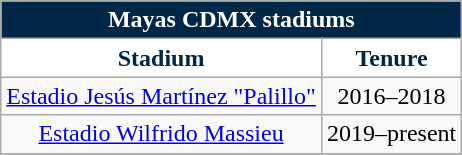<table class="wikitable floatright" style="text-align:center">
<tr>
<td colspan="2" style="background:#002747; color:white; text-align: center; border:2px solid 002747;"><strong>Mayas CDMX stadiums</strong></td>
</tr>
<tr>
<th style="background:white; color:#002747; text-align: center; border:2px solid 002747;">Stadium</th>
<th style="background:white; color:#002747; text-align: center; border:2px solid 002747;">Tenure</th>
</tr>
<tr>
<td><a href='#'>Estadio Jesús Martínez "Palillo"</a></td>
<td>2016–2018</td>
</tr>
<tr>
<td><a href='#'>Estadio Wilfrido Massieu</a></td>
<td>2019–present</td>
</tr>
<tr>
</tr>
</table>
